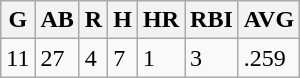<table class="wikitable">
<tr>
<th>G</th>
<th>AB</th>
<th>R</th>
<th>H</th>
<th>HR</th>
<th>RBI</th>
<th>AVG</th>
</tr>
<tr>
<td>11</td>
<td>27</td>
<td>4</td>
<td>7</td>
<td>1</td>
<td>3</td>
<td>.259</td>
</tr>
</table>
